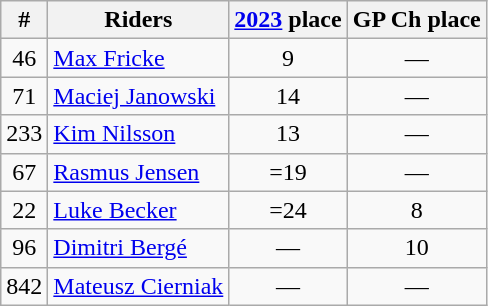<table class="wikitable" style="text-align:center">
<tr>
<th>#</th>
<th>Riders</th>
<th><a href='#'>2023</a> place</th>
<th>GP Ch place</th>
</tr>
<tr>
<td>46</td>
<td align=left> <a href='#'>Max Fricke</a></td>
<td>9</td>
<td>—</td>
</tr>
<tr>
<td>71</td>
<td align=left> <a href='#'>Maciej Janowski</a></td>
<td>14</td>
<td>—</td>
</tr>
<tr>
<td>233</td>
<td align=left> <a href='#'>Kim Nilsson</a></td>
<td>13</td>
<td>—</td>
</tr>
<tr>
<td>67</td>
<td align=left> <a href='#'>Rasmus Jensen</a></td>
<td>=19</td>
<td>—</td>
</tr>
<tr>
<td>22</td>
<td align=left> <a href='#'>Luke Becker</a></td>
<td>=24</td>
<td>8</td>
</tr>
<tr>
<td>96</td>
<td align=left> <a href='#'>Dimitri Bergé</a></td>
<td>—</td>
<td>10</td>
</tr>
<tr>
<td>842</td>
<td align=left> <a href='#'>Mateusz Cierniak</a></td>
<td>—</td>
<td>—</td>
</tr>
</table>
